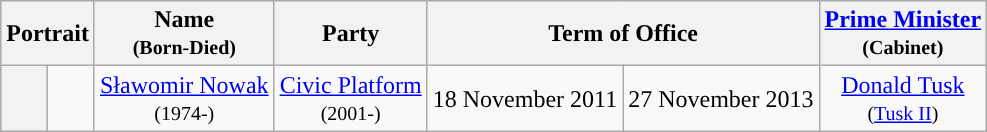<table class="wikitable" style="text-align:center;">
<tr>
<th colspan=2>Portrait</th>
<th>Name<br><small>(Born-Died)</small></th>
<th>Party</th>
<th colspan=2>Term of Office</th>
<th><a href='#'>Prime Minister</a><br><small>(Cabinet)</small></th>
</tr>
<tr>
<th ! style="background:"></th>
<td></td>
<td><a href='#'>Sławomir Nowak</a><br><small>(1974-)</small><br></td>
<td><a href='#'>Civic Platform</a> <br> <small>(2001-)</small></td>
<td>18 November 2011</td>
<td>27 November 2013</td>
<td><a href='#'>Donald Tusk</a> <br><small> (<a href='#'>Tusk II</a>)</small></td>
</tr>
</table>
